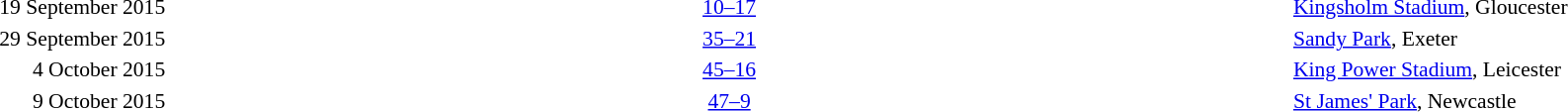<table style="width:100%;font-size:90%">
<tr>
<th width=15%></th>
<th width=25%></th>
<th width=10%></th>
<th width=25%></th>
</tr>
<tr>
<td align=right>19 September 2015</td>
<td align=right></td>
<td align=center><a href='#'>10–17</a></td>
<td></td>
<td><a href='#'>Kingsholm Stadium</a>, Gloucester</td>
</tr>
<tr>
<td align=right>29 September 2015</td>
<td align=right></td>
<td align=center><a href='#'>35–21</a></td>
<td></td>
<td><a href='#'>Sandy Park</a>, Exeter</td>
</tr>
<tr>
<td align=right>4 October 2015</td>
<td align=right></td>
<td align=center><a href='#'>45–16</a></td>
<td></td>
<td><a href='#'>King Power Stadium</a>, Leicester</td>
</tr>
<tr>
<td align=right>9 October 2015</td>
<td align=right></td>
<td align=center><a href='#'>47–9</a></td>
<td></td>
<td><a href='#'>St James' Park</a>, Newcastle</td>
</tr>
</table>
